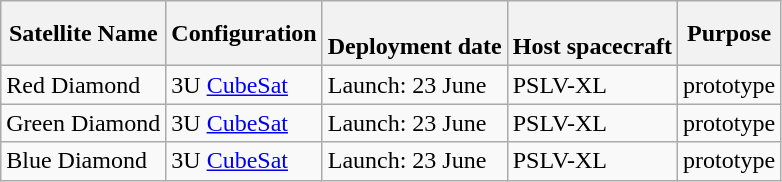<table class="wikitable">
<tr>
<th>Satellite Name</th>
<th>Configuration</th>
<th> <br> Deployment date</th>
<th> <br> Host spacecraft</th>
<th>Purpose</th>
</tr>
<tr>
<td>Red Diamond</td>
<td>3U <a href='#'>CubeSat</a></td>
<td>Launch: 23 June</td>
<td>PSLV-XL</td>
<td>prototype</td>
</tr>
<tr>
<td>Green Diamond</td>
<td>3U <a href='#'>CubeSat</a></td>
<td>Launch: 23 June</td>
<td>PSLV-XL</td>
<td>prototype</td>
</tr>
<tr>
<td>Blue Diamond</td>
<td>3U <a href='#'>CubeSat</a></td>
<td>Launch: 23 June</td>
<td>PSLV-XL</td>
<td>prototype</td>
</tr>
</table>
